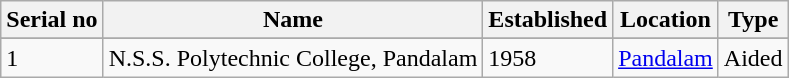<table class="wikitable sortable">
<tr>
<th>Serial no</th>
<th>Name</th>
<th>Established</th>
<th>Location</th>
<th>Type</th>
</tr>
<tr style="background:green;"|>
</tr>
<tr>
<td>1</td>
<td>N.S.S. Polytechnic College, Pandalam</td>
<td>1958</td>
<td><a href='#'>Pandalam</a></td>
<td>Aided</td>
</tr>
</table>
